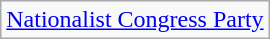<table class="wikitable">
<tr>
<td><a href='#'>Nationalist Congress Party</a></td>
</tr>
</table>
